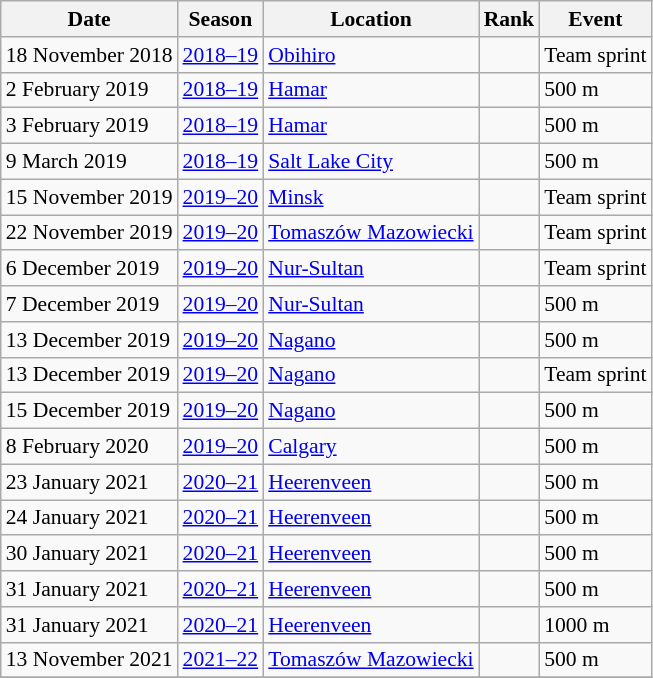<table class="wikitable sortable" style="font-size:90%" style="text-align:center">
<tr>
<th>Date</th>
<th>Season</th>
<th>Location</th>
<th>Rank</th>
<th>Event</th>
</tr>
<tr>
<td>18 November 2018</td>
<td><a href='#'>2018–19</a></td>
<td><a href='#'>Obihiro</a></td>
<td></td>
<td>Team sprint</td>
</tr>
<tr>
<td>2 February 2019</td>
<td><a href='#'>2018–19</a></td>
<td><a href='#'>Hamar</a></td>
<td></td>
<td>500 m</td>
</tr>
<tr>
<td>3 February 2019</td>
<td><a href='#'>2018–19</a></td>
<td><a href='#'>Hamar</a></td>
<td></td>
<td>500 m</td>
</tr>
<tr>
<td>9 March 2019</td>
<td><a href='#'>2018–19</a></td>
<td><a href='#'>Salt Lake City</a></td>
<td></td>
<td>500 m</td>
</tr>
<tr>
<td>15 November 2019</td>
<td><a href='#'>2019–20</a></td>
<td><a href='#'>Minsk</a></td>
<td></td>
<td>Team sprint</td>
</tr>
<tr>
<td>22 November 2019</td>
<td><a href='#'>2019–20</a></td>
<td><a href='#'>Tomaszów Mazowiecki</a></td>
<td></td>
<td>Team sprint</td>
</tr>
<tr>
<td>6 December 2019</td>
<td><a href='#'>2019–20</a></td>
<td><a href='#'>Nur-Sultan</a></td>
<td></td>
<td>Team sprint</td>
</tr>
<tr>
<td>7 December 2019</td>
<td><a href='#'>2019–20</a></td>
<td><a href='#'>Nur-Sultan</a></td>
<td></td>
<td>500 m</td>
</tr>
<tr>
<td>13 December 2019</td>
<td><a href='#'>2019–20</a></td>
<td><a href='#'>Nagano</a></td>
<td></td>
<td>500 m</td>
</tr>
<tr>
<td>13 December 2019</td>
<td><a href='#'>2019–20</a></td>
<td><a href='#'>Nagano</a></td>
<td></td>
<td>Team sprint</td>
</tr>
<tr>
<td>15 December 2019</td>
<td><a href='#'>2019–20</a></td>
<td><a href='#'>Nagano</a></td>
<td></td>
<td>500 m</td>
</tr>
<tr>
<td>8 February 2020</td>
<td><a href='#'>2019–20</a></td>
<td><a href='#'>Calgary</a></td>
<td></td>
<td>500 m</td>
</tr>
<tr>
<td>23 January 2021</td>
<td><a href='#'>2020–21</a></td>
<td><a href='#'>Heerenveen</a></td>
<td></td>
<td>500 m</td>
</tr>
<tr>
<td>24 January 2021</td>
<td><a href='#'>2020–21</a></td>
<td><a href='#'>Heerenveen</a></td>
<td></td>
<td>500 m</td>
</tr>
<tr>
<td>30 January 2021</td>
<td><a href='#'>2020–21</a></td>
<td><a href='#'>Heerenveen</a></td>
<td></td>
<td>500 m</td>
</tr>
<tr>
<td>31 January 2021</td>
<td><a href='#'>2020–21</a></td>
<td><a href='#'>Heerenveen</a></td>
<td></td>
<td>500 m</td>
</tr>
<tr>
<td>31 January 2021</td>
<td><a href='#'>2020–21</a></td>
<td><a href='#'>Heerenveen</a></td>
<td></td>
<td>1000 m</td>
</tr>
<tr>
<td>13 November 2021</td>
<td><a href='#'>2021–22</a></td>
<td><a href='#'>Tomaszów Mazowiecki</a></td>
<td></td>
<td>500 m</td>
</tr>
<tr>
</tr>
</table>
